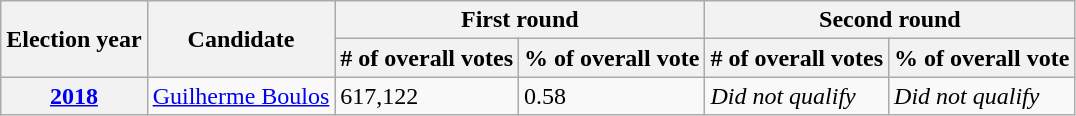<table class=wikitable>
<tr>
<th rowspan=2>Election year</th>
<th rowspan=2>Candidate</th>
<th colspan=2>First round</th>
<th colspan=2>Second round</th>
</tr>
<tr>
<th># of overall votes</th>
<th>% of overall vote</th>
<th># of overall votes</th>
<th>% of overall vote</th>
</tr>
<tr>
<th><a href='#'>2018</a></th>
<td><a href='#'>Guilherme Boulos</a></td>
<td>617,122</td>
<td>0.58</td>
<td><em>Did not qualify</em></td>
<td><em>Did not qualify</em></td>
</tr>
</table>
